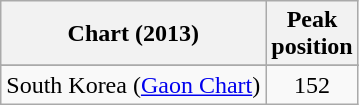<table class="wikitable sortable">
<tr>
<th>Chart (2013)</th>
<th>Peak<br>position</th>
</tr>
<tr>
</tr>
<tr>
<td>South Korea (<a href='#'>Gaon Chart</a>)</td>
<td style="text-align:center;">152</td>
</tr>
</table>
